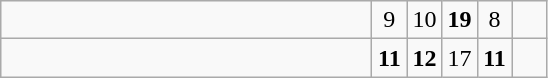<table class="wikitable">
<tr>
<td style="width:15em"></td>
<td align=center style="width:1em">9</td>
<td align=center style="width:1em">10</td>
<td align=center style="width:1em"><strong>19</strong></td>
<td align=center style="width:1em">8</td>
<td align=center style="width:1em"></td>
</tr>
<tr>
<td style="width:15em"></td>
<td align=center style="width:1em"><strong>11</strong></td>
<td align=center style="width:1em"><strong>12</strong></td>
<td align=center style="width:1em">17</td>
<td align=center style="width:1em"><strong>11</strong></td>
<td align=center style="width:1em"></td>
</tr>
</table>
